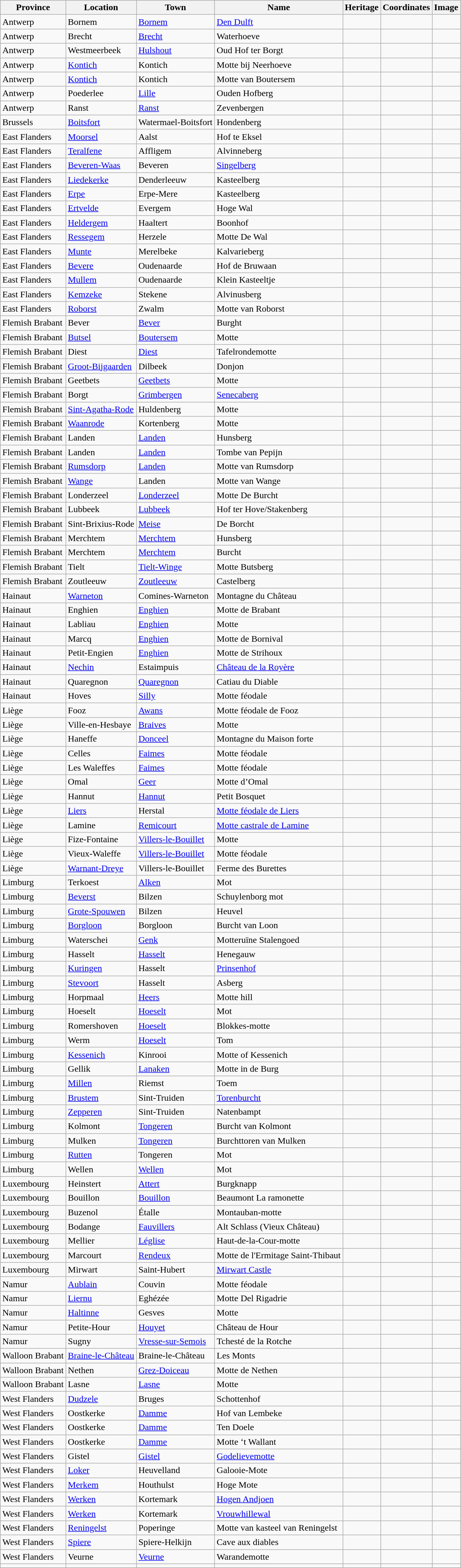<table class="wikitable sortable">
<tr>
<th>Province</th>
<th>Location</th>
<th>Town</th>
<th>Name</th>
<th>Heritage</th>
<th>Coordinates</th>
<th>Image</th>
</tr>
<tr>
<td>Antwerp</td>
<td>Bornem</td>
<td><a href='#'>Bornem</a></td>
<td><a href='#'>Den Dulft</a></td>
<td></td>
<td></td>
<td></td>
</tr>
<tr>
<td>Antwerp</td>
<td>Brecht</td>
<td><a href='#'>Brecht</a></td>
<td>Waterhoeve</td>
<td></td>
<td></td>
<td></td>
</tr>
<tr>
<td>Antwerp</td>
<td>Westmeerbeek</td>
<td><a href='#'>Hulshout</a></td>
<td>Oud Hof ter Borgt</td>
<td></td>
<td></td>
<td></td>
</tr>
<tr>
<td>Antwerp</td>
<td><a href='#'>Kontich</a></td>
<td>Kontich</td>
<td>Motte bij Neerhoeve</td>
<td></td>
<td></td>
<td></td>
</tr>
<tr>
<td>Antwerp</td>
<td><a href='#'>Kontich</a></td>
<td>Kontich</td>
<td>Motte van Boutersem</td>
<td></td>
<td></td>
<td></td>
</tr>
<tr>
<td>Antwerp</td>
<td>Poederlee</td>
<td><a href='#'>Lille</a></td>
<td>Ouden Hofberg</td>
<td></td>
<td></td>
<td></td>
</tr>
<tr>
<td>Antwerp</td>
<td>Ranst</td>
<td><a href='#'>Ranst</a></td>
<td>Zevenbergen</td>
<td></td>
<td></td>
<td></td>
</tr>
<tr>
<td>Brussels</td>
<td><a href='#'>Boitsfort</a></td>
<td>Watermael-Boitsfort</td>
<td>Hondenberg</td>
<td></td>
<td></td>
<td></td>
</tr>
<tr>
<td>East Flanders</td>
<td><a href='#'>Moorsel</a></td>
<td>Aalst</td>
<td>Hof te Eksel</td>
<td></td>
<td></td>
<td></td>
</tr>
<tr>
<td>East Flanders</td>
<td><a href='#'>Teralfene</a></td>
<td>Affligem</td>
<td>Alvinneberg</td>
<td></td>
<td></td>
<td></td>
</tr>
<tr>
<td>East Flanders</td>
<td><a href='#'>Beveren-Waas</a></td>
<td>Beveren</td>
<td><a href='#'>Singelberg</a></td>
<td></td>
<td></td>
<td></td>
</tr>
<tr>
<td>East Flanders</td>
<td><a href='#'>Liedekerke</a></td>
<td>Denderleeuw</td>
<td>Kasteelberg</td>
<td></td>
<td></td>
<td></td>
</tr>
<tr>
<td>East Flanders</td>
<td><a href='#'>Erpe</a></td>
<td>Erpe-Mere</td>
<td>Kasteelberg</td>
<td></td>
<td></td>
<td></td>
</tr>
<tr>
<td>East Flanders</td>
<td><a href='#'>Ertvelde</a></td>
<td>Evergem</td>
<td>Hoge Wal</td>
<td></td>
<td></td>
<td></td>
</tr>
<tr>
<td>East Flanders</td>
<td><a href='#'>Heldergem</a></td>
<td>Haaltert</td>
<td>Boonhof</td>
<td></td>
<td></td>
<td></td>
</tr>
<tr>
<td>East Flanders</td>
<td><a href='#'>Ressegem</a></td>
<td>Herzele</td>
<td>Motte De Wal</td>
<td></td>
<td></td>
<td></td>
</tr>
<tr>
<td>East Flanders</td>
<td><a href='#'>Munte</a></td>
<td>Merelbeke</td>
<td>Kalvarieberg</td>
<td></td>
<td></td>
<td></td>
</tr>
<tr>
<td>East Flanders</td>
<td><a href='#'>Bevere</a></td>
<td>Oudenaarde</td>
<td>Hof de Bruwaan</td>
<td></td>
<td></td>
<td></td>
</tr>
<tr>
<td>East Flanders</td>
<td><a href='#'>Mullem</a></td>
<td>Oudenaarde</td>
<td>Klein Kasteeltje</td>
<td></td>
<td></td>
<td></td>
</tr>
<tr>
<td>East Flanders</td>
<td><a href='#'>Kemzeke</a></td>
<td>Stekene</td>
<td>Alvinusberg</td>
<td></td>
<td></td>
<td></td>
</tr>
<tr>
<td>East Flanders</td>
<td><a href='#'>Roborst</a></td>
<td>Zwalm</td>
<td>Motte van Roborst</td>
<td></td>
<td></td>
<td></td>
</tr>
<tr>
<td>Flemish Brabant</td>
<td>Bever</td>
<td><a href='#'>Bever</a></td>
<td>Burght</td>
<td></td>
<td></td>
<td></td>
</tr>
<tr>
<td>Flemish Brabant</td>
<td><a href='#'>Butsel</a></td>
<td><a href='#'>Boutersem</a></td>
<td>Motte</td>
<td></td>
<td></td>
<td></td>
</tr>
<tr>
<td>Flemish Brabant</td>
<td>Diest</td>
<td><a href='#'>Diest</a></td>
<td>Tafelrondemotte</td>
<td></td>
<td></td>
<td></td>
</tr>
<tr>
<td>Flemish Brabant</td>
<td><a href='#'>Groot-Bijgaarden</a></td>
<td>Dilbeek</td>
<td>Donjon</td>
<td></td>
<td></td>
<td></td>
</tr>
<tr>
<td>Flemish Brabant</td>
<td>Geetbets</td>
<td><a href='#'>Geetbets</a></td>
<td>Motte</td>
<td></td>
<td></td>
<td></td>
</tr>
<tr>
<td>Flemish Brabant</td>
<td>Borgt</td>
<td><a href='#'>Grimbergen</a></td>
<td><a href='#'>Senecaberg</a></td>
<td></td>
<td></td>
<td></td>
</tr>
<tr>
<td>Flemish Brabant</td>
<td><a href='#'>Sint-Agatha-Rode</a></td>
<td>Huldenberg</td>
<td>Motte</td>
<td></td>
<td></td>
<td></td>
</tr>
<tr>
<td>Flemish Brabant</td>
<td><a href='#'>Waanrode</a></td>
<td>Kortenberg</td>
<td>Motte</td>
<td></td>
<td></td>
<td></td>
</tr>
<tr>
<td>Flemish Brabant</td>
<td>Landen</td>
<td><a href='#'>Landen</a></td>
<td>Hunsberg</td>
<td></td>
<td></td>
<td></td>
</tr>
<tr>
<td>Flemish Brabant</td>
<td>Landen</td>
<td><a href='#'>Landen</a></td>
<td>Tombe van Pepijn</td>
<td></td>
<td></td>
<td></td>
</tr>
<tr>
<td>Flemish Brabant</td>
<td><a href='#'>Rumsdorp</a></td>
<td><a href='#'>Landen</a></td>
<td>Motte van Rumsdorp</td>
<td></td>
<td></td>
<td></td>
</tr>
<tr>
<td>Flemish Brabant</td>
<td><a href='#'>Wange</a></td>
<td>Landen</td>
<td>Motte van Wange</td>
<td></td>
<td></td>
<td></td>
</tr>
<tr>
<td>Flemish Brabant</td>
<td>Londerzeel</td>
<td><a href='#'>Londerzeel</a></td>
<td>Motte De Burcht</td>
<td></td>
<td></td>
<td></td>
</tr>
<tr>
<td>Flemish Brabant</td>
<td>Lubbeek</td>
<td><a href='#'>Lubbeek</a></td>
<td>Hof ter Hove/Stakenberg</td>
<td></td>
<td></td>
<td></td>
</tr>
<tr>
<td>Flemish Brabant</td>
<td>Sint-Brixius-Rode</td>
<td><a href='#'>Meise</a></td>
<td>De Borcht</td>
<td></td>
<td></td>
<td></td>
</tr>
<tr>
<td>Flemish Brabant</td>
<td>Merchtem</td>
<td><a href='#'>Merchtem</a></td>
<td>Hunsberg</td>
<td></td>
<td></td>
<td></td>
</tr>
<tr>
<td>Flemish Brabant</td>
<td>Merchtem</td>
<td><a href='#'>Merchtem</a></td>
<td>Burcht</td>
<td></td>
<td></td>
<td></td>
</tr>
<tr>
<td>Flemish Brabant</td>
<td>Tielt</td>
<td><a href='#'>Tielt-Winge</a></td>
<td>Motte Butsberg</td>
<td></td>
<td></td>
<td></td>
</tr>
<tr>
<td>Flemish Brabant</td>
<td>Zoutleeuw</td>
<td><a href='#'>Zoutleeuw</a></td>
<td>Castelberg</td>
<td></td>
<td></td>
<td></td>
</tr>
<tr>
<td>Hainaut</td>
<td><a href='#'>Warneton</a></td>
<td>Comines-Warneton</td>
<td>Montagne du Château</td>
<td></td>
<td></td>
<td></td>
</tr>
<tr>
<td>Hainaut</td>
<td>Enghien</td>
<td><a href='#'>Enghien</a></td>
<td>Motte de Brabant</td>
<td></td>
<td></td>
<td></td>
</tr>
<tr>
<td>Hainaut</td>
<td>Labliau</td>
<td><a href='#'>Enghien</a></td>
<td>Motte</td>
<td></td>
<td></td>
<td></td>
</tr>
<tr>
<td>Hainaut</td>
<td>Marcq</td>
<td><a href='#'>Enghien</a></td>
<td>Motte de Bornival</td>
<td></td>
<td></td>
<td></td>
</tr>
<tr>
<td>Hainaut</td>
<td>Petit-Engien</td>
<td><a href='#'>Enghien</a></td>
<td>Motte de Strihoux</td>
<td></td>
<td></td>
<td></td>
</tr>
<tr>
<td>Hainaut</td>
<td><a href='#'>Nechin</a></td>
<td>Estaimpuis</td>
<td><a href='#'>Château de la Royère</a></td>
<td></td>
<td></td>
<td></td>
</tr>
<tr>
<td>Hainaut</td>
<td>Quaregnon</td>
<td><a href='#'>Quaregnon</a></td>
<td>Catiau du Diable</td>
<td></td>
<td></td>
<td></td>
</tr>
<tr>
<td>Hainaut</td>
<td>Hoves</td>
<td><a href='#'>Silly</a></td>
<td>Motte féodale</td>
<td></td>
<td></td>
<td></td>
</tr>
<tr>
<td>Liège</td>
<td>Fooz</td>
<td><a href='#'>Awans</a></td>
<td>Motte féodale de Fooz</td>
<td></td>
<td></td>
<td></td>
</tr>
<tr>
<td>Liège</td>
<td>Ville-en-Hesbaye</td>
<td><a href='#'>Braives</a></td>
<td>Motte</td>
<td></td>
<td></td>
<td></td>
</tr>
<tr>
<td>Liège</td>
<td>Haneffe</td>
<td><a href='#'>Donceel</a></td>
<td>Montagne du Maison forte</td>
<td></td>
<td></td>
<td></td>
</tr>
<tr>
<td>Liège</td>
<td>Celles</td>
<td><a href='#'>Faimes</a></td>
<td>Motte féodale</td>
<td></td>
<td></td>
<td></td>
</tr>
<tr>
<td>Liège</td>
<td>Les Waleffes</td>
<td><a href='#'>Faimes</a></td>
<td>Motte féodale</td>
<td></td>
<td></td>
<td></td>
</tr>
<tr |>
<td>Liège</td>
<td>Omal</td>
<td><a href='#'>Geer</a></td>
<td>Motte d’Omal</td>
<td></td>
<td></td>
<td></td>
</tr>
<tr>
<td>Liège</td>
<td>Hannut</td>
<td><a href='#'>Hannut</a></td>
<td>Petit Bosquet</td>
<td></td>
<td></td>
<td></td>
</tr>
<tr>
<td>Liège</td>
<td><a href='#'>Liers</a></td>
<td>Herstal</td>
<td><a href='#'>Motte féodale de Liers</a></td>
<td></td>
<td></td>
<td></td>
</tr>
<tr>
<td>Liège</td>
<td>Lamine</td>
<td><a href='#'>Remicourt</a></td>
<td><a href='#'>Motte castrale de Lamine </a></td>
<td></td>
<td></td>
<td></td>
</tr>
<tr>
<td>Liège</td>
<td>Fize-Fontaine</td>
<td><a href='#'>Villers-le-Bouillet</a></td>
<td>Motte</td>
<td></td>
<td></td>
<td></td>
</tr>
<tr>
<td>Liège</td>
<td>Vieux-Waleffe</td>
<td><a href='#'>Villers-le-Bouillet</a></td>
<td>Motte féodale</td>
<td></td>
<td></td>
<td></td>
</tr>
<tr>
<td>Liège</td>
<td><a href='#'>Warnant-Dreye</a></td>
<td>Villers-le-Bouillet</td>
<td>Ferme des Burettes</td>
<td></td>
<td></td>
<td></td>
</tr>
<tr>
<td>Limburg</td>
<td>Terkoest</td>
<td><a href='#'>Alken</a></td>
<td>Mot</td>
<td></td>
<td></td>
<td></td>
</tr>
<tr>
<td>Limburg</td>
<td><a href='#'>Beverst</a></td>
<td>Bilzen</td>
<td>Schuylenborg mot</td>
<td></td>
<td></td>
<td></td>
</tr>
<tr>
<td>Limburg</td>
<td><a href='#'>Grote-Spouwen</a></td>
<td>Bilzen</td>
<td>Heuvel</td>
<td></td>
<td></td>
<td></td>
</tr>
<tr>
<td>Limburg</td>
<td><a href='#'>Borgloon</a></td>
<td>Borgloon</td>
<td>Burcht van Loon</td>
<td></td>
<td></td>
<td></td>
</tr>
<tr>
<td>Limburg</td>
<td>Waterschei</td>
<td><a href='#'>Genk</a></td>
<td>Motteruïne Stalengoed</td>
<td></td>
<td></td>
<td></td>
</tr>
<tr>
<td>Limburg</td>
<td>Hasselt</td>
<td><a href='#'>Hasselt</a></td>
<td>Henegauw</td>
<td></td>
<td></td>
<td></td>
</tr>
<tr>
<td>Limburg</td>
<td><a href='#'>Kuringen</a></td>
<td>Hasselt</td>
<td><a href='#'>Prinsenhof</a></td>
<td></td>
<td></td>
<td></td>
</tr>
<tr>
<td>Limburg</td>
<td><a href='#'>Stevoort</a></td>
<td>Hasselt</td>
<td>Asberg</td>
<td></td>
<td></td>
<td></td>
</tr>
<tr>
<td>Limburg</td>
<td>Horpmaal</td>
<td><a href='#'>Heers</a></td>
<td>Motte hill</td>
<td></td>
<td></td>
<td></td>
</tr>
<tr>
<td>Limburg</td>
<td>Hoeselt</td>
<td><a href='#'>Hoeselt</a></td>
<td>Mot</td>
<td></td>
<td></td>
<td></td>
</tr>
<tr>
<td>Limburg</td>
<td>Romershoven</td>
<td><a href='#'>Hoeselt</a></td>
<td>Blokkes-motte</td>
<td></td>
<td></td>
<td></td>
</tr>
<tr>
<td>Limburg</td>
<td>Werm</td>
<td><a href='#'>Hoeselt</a></td>
<td>Tom</td>
<td></td>
<td></td>
<td></td>
</tr>
<tr>
<td>Limburg</td>
<td><a href='#'>Kessenich</a></td>
<td>Kinrooi</td>
<td [>Motte of Kessenich</td>
<td></td>
<td></td>
<td></td>
</tr>
<tr>
<td>Limburg</td>
<td>Gellik</td>
<td><a href='#'>Lanaken</a></td>
<td>Motte in de Burg</td>
<td></td>
<td></td>
<td></td>
</tr>
<tr>
<td>Limburg</td>
<td><a href='#'>Millen</a></td>
<td>Riemst</td>
<td>Toem</td>
<td></td>
<td></td>
<td></td>
</tr>
<tr>
<td>Limburg</td>
<td><a href='#'>Brustem</a></td>
<td>Sint-Truiden</td>
<td><a href='#'>Torenburcht</a></td>
<td></td>
<td></td>
<td></td>
</tr>
<tr>
<td>Limburg</td>
<td><a href='#'>Zepperen</a></td>
<td>Sint-Truiden</td>
<td>Natenbampt</td>
<td></td>
<td></td>
<td></td>
</tr>
<tr>
<td>Limburg</td>
<td>Kolmont</td>
<td><a href='#'>Tongeren</a></td>
<td>Burcht van Kolmont</td>
<td></td>
<td></td>
<td></td>
</tr>
<tr>
<td>Limburg</td>
<td>Mulken</td>
<td><a href='#'>Tongeren</a></td>
<td>Burchttoren van Mulken</td>
<td></td>
<td></td>
<td></td>
</tr>
<tr>
<td>Limburg</td>
<td><a href='#'>Rutten</a></td>
<td>Tongeren</td>
<td>Mot</td>
<td></td>
<td></td>
<td></td>
</tr>
<tr>
<td>Limburg</td>
<td>Wellen</td>
<td><a href='#'>Wellen</a></td>
<td>Mot</td>
<td></td>
<td></td>
<td></td>
</tr>
<tr>
<td>Luxembourg</td>
<td>Heinstert</td>
<td><a href='#'>Attert</a></td>
<td>Burgknapp</td>
<td></td>
<td></td>
<td></td>
</tr>
<tr>
<td>Luxembourg</td>
<td>Bouillon</td>
<td><a href='#'>Bouillon</a></td>
<td>Beaumont La ramonette</td>
<td></td>
<td></td>
<td></td>
</tr>
<tr>
<td>Luxembourg</td>
<td>Buzenol</td>
<td Étalle, Belgium>Étalle</td>
<td>Montauban-motte</td>
<td></td>
<td></td>
<td><br></td>
</tr>
<tr>
<td>Luxembourg</td>
<td>Bodange</td>
<td><a href='#'>Fauvillers</a></td>
<td>Alt Schlass (Vieux Château)</td>
<td></td>
<td></td>
<td></td>
</tr>
<tr>
<td>Luxembourg</td>
<td>Mellier</td>
<td><a href='#'>Léglise</a></td>
<td>Haut-de-la-Cour-motte</td>
<td></td>
<td></td>
<td></td>
</tr>
<tr>
<td>Luxembourg</td>
<td>Marcourt</td>
<td><a href='#'>Rendeux</a></td>
<td>Motte de l'Ermitage Saint-Thibaut</td>
<td></td>
<td></td>
<td></td>
</tr>
<tr>
<td>Luxembourg</td>
<td>Mirwart</td>
<td Saint-Hubert, Belgium>Saint-Hubert</td>
<td><a href='#'>Mirwart Castle</a></td>
<td></td>
<td></td>
<td></td>
</tr>
<tr>
<td>Namur</td>
<td><a href='#'>Aublain</a></td>
<td>Couvin</td>
<td>Motte féodale</td>
<td></td>
<td></td>
<td></td>
</tr>
<tr>
<td>Namur</td>
<td><a href='#'>Liernu</a></td>
<td>Eghézée</td>
<td>Motte Del Rigadrie</td>
<td></td>
<td></td>
<td></td>
</tr>
<tr>
<td>Namur</td>
<td><a href='#'>Haltinne</a></td>
<td>Gesves</td>
<td>Motte</td>
<td></td>
<td></td>
<td></td>
</tr>
<tr>
<td>Namur</td>
<td>Petite-Hour</td>
<td><a href='#'>Houyet</a></td>
<td>Château de Hour</td>
<td></td>
<td></td>
<td></td>
</tr>
<tr>
<td>Namur</td>
<td>Sugny</td>
<td><a href='#'>Vresse-sur-Semois</a></td>
<td>Tchesté de la Rotche</td>
<td></td>
<td></td>
<td></td>
</tr>
<tr>
<td>Walloon Brabant</td>
<td><a href='#'>Braine-le-Château</a></td>
<td>Braine-le-Château</td>
<td>Les Monts</td>
<td></td>
<td></td>
<td></td>
</tr>
<tr>
<td>Walloon Brabant</td>
<td>Nethen</td>
<td><a href='#'>Grez-Doiceau</a></td>
<td>Motte de Nethen</td>
<td></td>
<td></td>
<td></td>
</tr>
<tr>
<td>Walloon Brabant</td>
<td>Lasne</td>
<td><a href='#'>Lasne</a></td>
<td>Motte</td>
<td></td>
<td></td>
<td></td>
</tr>
<tr>
<td>West Flanders</td>
<td><a href='#'>Dudzele</a></td>
<td>Bruges</td>
<td>Schottenhof</td>
<td></td>
<td></td>
<td></td>
</tr>
<tr>
<td>West Flanders</td>
<td>Oostkerke</td>
<td><a href='#'>Damme</a></td>
<td>Hof van Lembeke</td>
<td></td>
<td></td>
<td></td>
</tr>
<tr>
<td>West Flanders</td>
<td>Oostkerke</td>
<td><a href='#'>Damme</a></td>
<td>Ten Doele</td>
<td></td>
<td></td>
<td></td>
</tr>
<tr>
<td>West Flanders</td>
<td>Oostkerke</td>
<td><a href='#'>Damme</a></td>
<td>Motte ‘t Wallant</td>
<td></td>
<td></td>
<td></td>
</tr>
<tr>
<td>West Flanders</td>
<td>Gistel</td>
<td><a href='#'>Gistel</a></td>
<td><a href='#'>Godelievemotte</a></td>
<td></td>
<td></td>
<td></td>
</tr>
<tr>
<td>West Flanders</td>
<td><a href='#'>Loker</a></td>
<td>Heuvelland</td>
<td>Galooie-Mote</td>
<td></td>
<td></td>
<td></td>
</tr>
<tr>
<td>West Flanders</td>
<td><a href='#'>Merkem</a></td>
<td>Houthulst</td>
<td>Hoge Mote</td>
<td></td>
<td></td>
<td></td>
</tr>
<tr>
<td>West Flanders</td>
<td><a href='#'>Werken</a></td>
<td>Kortemark</td>
<td><a href='#'>Hogen Andjoen</a></td>
<td></td>
<td></td>
<td></td>
</tr>
<tr>
<td>West Flanders</td>
<td><a href='#'>Werken</a></td>
<td>Kortemark</td>
<td><a href='#'>Vrouwhillewal</a></td>
<td></td>
<td></td>
<td></td>
</tr>
<tr>
<td>West Flanders</td>
<td><a href='#'>Reningelst</a></td>
<td>Poperinge</td>
<td>Motte van kasteel van Reningelst</td>
<td></td>
<td></td>
<td></td>
</tr>
<tr>
<td>West Flanders</td>
<td><a href='#'>Spiere</a></td>
<td>Spiere-Helkijn</td>
<td>Cave aux diables</td>
<td></td>
<td></td>
<td></td>
</tr>
<tr>
<td>West Flanders</td>
<td>Veurne</td>
<td><a href='#'>Veurne</a></td>
<td>Warandemotte</td>
<td></td>
<td></td>
<td></td>
</tr>
<tr>
<td></td>
<td></td>
<td></td>
<td></td>
<td></td>
<td></td>
<td></td>
</tr>
</table>
